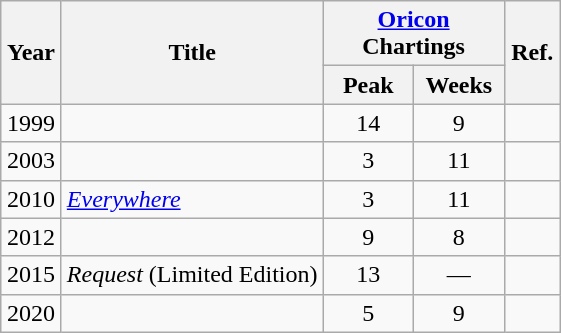<table class="wikitable">
<tr>
<th rowspan="2" style="width:33px;">Year</th>
<th rowspan="2">Title</th>
<th colspan="2" style="width:106px;"><a href='#'>Oricon</a> Chartings</th>
<th rowspan="2" style="width:30px;">Ref.</th>
</tr>
<tr>
<th style="width:53px;">Peak</th>
<th style="width:53px;">Weeks</th>
</tr>
<tr>
<td style="text-align:center;">1999</td>
<td></td>
<td style="text-align:center;">14</td>
<td style="text-align:center;">9</td>
<td style="text-align:center;"></td>
</tr>
<tr>
<td style="text-align:center;">2003</td>
<td></td>
<td style="text-align:center;">3</td>
<td style="text-align:center;">11</td>
<td style="text-align:center;"></td>
</tr>
<tr>
<td style="text-align:center;">2010</td>
<td><em><a href='#'>Everywhere</a></em></td>
<td style="text-align:center;">3</td>
<td style="text-align:center;">11</td>
<td style="text-align:center;"></td>
</tr>
<tr>
<td style="text-align:center;">2012</td>
<td></td>
<td style="text-align:center;">9</td>
<td style="text-align:center;">8</td>
<td style="text-align:center;"></td>
</tr>
<tr>
<td style="text-align:center;">2015</td>
<td><em>Request</em> (Limited Edition)</td>
<td style="text-align:center;">13</td>
<td style="text-align:center;">—</td>
<td style="text-align:center;"></td>
</tr>
<tr>
<td style="text-align:center;">2020</td>
<td></td>
<td style="text-align:center;">5</td>
<td style="text-align:center;">9</td>
<td style="text-align:center;"></td>
</tr>
</table>
